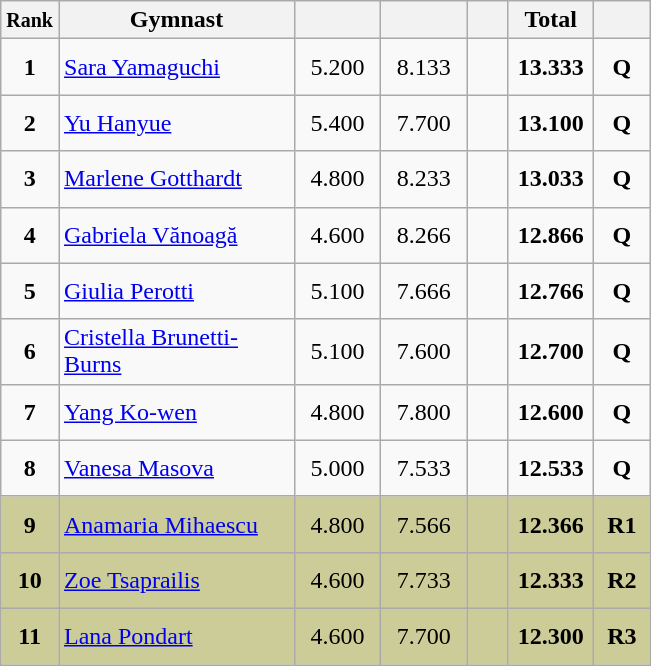<table style="text-align:center;" class="wikitable sortable">
<tr>
<th scope="col" style="width:15px;"><small>Rank</small></th>
<th scope="col" style="width:150px;">Gymnast</th>
<th scope="col" style="width:50px;"><small></small></th>
<th scope="col" style="width:50px;"><small></small></th>
<th scope="col" style="width:20px;"><small></small></th>
<th scope="col" style="width:50px;">Total</th>
<th scope="col" style="width:30px;"><small></small></th>
</tr>
<tr>
<td scope="row" style="text-align:center"><strong>1</strong></td>
<td style="height:30px; text-align:left;"> <a href='#'>Sara Yamaguchi</a></td>
<td>5.200</td>
<td>8.133</td>
<td></td>
<td><strong>13.333</strong></td>
<td><strong>Q</strong></td>
</tr>
<tr>
<td scope="row" style="text-align:center"><strong>2</strong></td>
<td style="height:30px; text-align:left;"> <a href='#'>Yu Hanyue</a></td>
<td>5.400</td>
<td>7.700</td>
<td></td>
<td><strong>13.100</strong></td>
<td><strong>Q</strong></td>
</tr>
<tr>
<td scope="row" style="text-align:center"><strong>3</strong></td>
<td style="height:30px; text-align:left;"> <a href='#'>Marlene Gotthardt</a></td>
<td>4.800</td>
<td>8.233</td>
<td></td>
<td><strong>13.033</strong></td>
<td><strong>Q</strong></td>
</tr>
<tr>
<td scope="row" style="text-align:center"><strong>4</strong></td>
<td style="height:30px; text-align:left;"> <a href='#'>Gabriela Vănoagă</a></td>
<td>4.600</td>
<td>8.266</td>
<td></td>
<td><strong>12.866</strong></td>
<td><strong>Q</strong></td>
</tr>
<tr>
<td scope="row" style="text-align:center"><strong>5</strong></td>
<td style="height:30px; text-align:left;"> <a href='#'>Giulia Perotti</a></td>
<td>5.100</td>
<td>7.666</td>
<td></td>
<td><strong>12.766</strong></td>
<td><strong>Q</strong></td>
</tr>
<tr>
<td scope="row" style="text-align:center"><strong>6</strong></td>
<td style="height:30px; text-align:left;"> <a href='#'>Cristella Brunetti-Burns</a></td>
<td>5.100</td>
<td>7.600</td>
<td></td>
<td><strong>12.700</strong></td>
<td><strong>Q</strong></td>
</tr>
<tr>
<td scope="row" style="text-align:center"><strong>7</strong></td>
<td style="height:30px; text-align:left;"> <a href='#'>Yang Ko-wen</a></td>
<td>4.800</td>
<td>7.800</td>
<td></td>
<td><strong>12.600</strong></td>
<td><strong>Q</strong></td>
</tr>
<tr>
<td scope="row" style="text-align:center"><strong>8</strong></td>
<td style="height:30px; text-align:left;"> <a href='#'>Vanesa Masova</a></td>
<td>5.000</td>
<td>7.533</td>
<td></td>
<td><strong>12.533</strong></td>
<td><strong>Q</strong></td>
</tr>
<tr style="background:#cccc99;">
<td scope="row" style="text-align:center"><strong>9</strong></td>
<td style="height:30px; text-align:left;"> <a href='#'>Anamaria Mihaescu</a></td>
<td>4.800</td>
<td>7.566</td>
<td></td>
<td><strong>12.366</strong></td>
<td><strong>R1</strong></td>
</tr>
<tr style="background:#cccc99;">
<td scope="row" style="text-align:center"><strong>10</strong></td>
<td style="height:30px; text-align:left;"> <a href='#'>Zoe Tsaprailis</a></td>
<td>4.600</td>
<td>7.733</td>
<td></td>
<td><strong>12.333</strong></td>
<td><strong>R2</strong></td>
</tr>
<tr style="background:#cccc99;">
<td scope="row" style="text-align:center"><strong>11</strong></td>
<td style="height:30px; text-align:left;"> <a href='#'>Lana Pondart</a></td>
<td>4.600</td>
<td>7.700</td>
<td></td>
<td><strong>12.300</strong></td>
<td><strong>R3</strong></td>
</tr>
</table>
